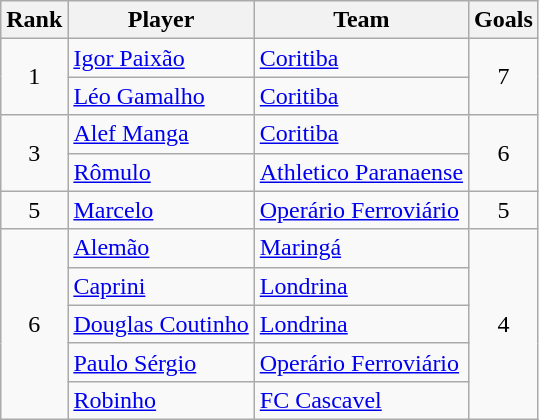<table class="wikitable" style="text-align:center">
<tr>
<th>Rank</th>
<th>Player</th>
<th>Team</th>
<th>Goals</th>
</tr>
<tr>
<td rowspan=2>1</td>
<td align=left><a href='#'>Igor Paixão</a></td>
<td align=left><a href='#'>Coritiba</a></td>
<td rowspan=2>7</td>
</tr>
<tr>
<td align=left><a href='#'>Léo Gamalho</a></td>
<td align=left><a href='#'>Coritiba</a></td>
</tr>
<tr>
<td rowspan=2>3</td>
<td align=left><a href='#'>Alef Manga</a></td>
<td align=left><a href='#'>Coritiba</a></td>
<td rowspan=2>6</td>
</tr>
<tr>
<td align=left><a href='#'>Rômulo</a></td>
<td align=left><a href='#'>Athletico Paranaense</a></td>
</tr>
<tr>
<td>5</td>
<td align=left><a href='#'>Marcelo</a></td>
<td align=left><a href='#'>Operário Ferroviário</a></td>
<td>5</td>
</tr>
<tr>
<td rowspan=5>6</td>
<td align=left><a href='#'>Alemão</a></td>
<td align=left><a href='#'>Maringá</a></td>
<td rowspan=5>4</td>
</tr>
<tr>
<td align=left><a href='#'>Caprini</a></td>
<td align=left><a href='#'>Londrina</a></td>
</tr>
<tr>
<td align=left><a href='#'>Douglas Coutinho</a></td>
<td align=left><a href='#'>Londrina</a></td>
</tr>
<tr>
<td align=left><a href='#'>Paulo Sérgio</a></td>
<td align=left><a href='#'>Operário Ferroviário</a></td>
</tr>
<tr>
<td align=left><a href='#'>Robinho</a></td>
<td align=left><a href='#'>FC Cascavel</a></td>
</tr>
</table>
